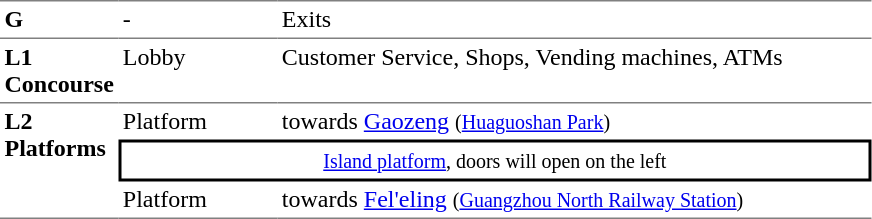<table table border=0 cellspacing=0 cellpadding=3>
<tr>
<td style="border-top:solid 1px gray;" width=50 valign=top><strong>G</strong></td>
<td style="border-top:solid 1px gray;" width=100 valign=top>-</td>
<td style="border-top:solid 1px gray;" width=390 valign=top>Exits</td>
</tr>
<tr>
<td style="border-bottom:solid 1px gray; border-top:solid 1px gray;" valign=top width=50><strong>L1<br>Concourse</strong></td>
<td style="border-bottom:solid 1px gray; border-top:solid 1px gray;" valign=top width=100>Lobby</td>
<td style="border-bottom:solid 1px gray; border-top:solid 1px gray;" valign=top width=390>Customer Service, Shops, Vending machines, ATMs</td>
</tr>
<tr>
<td style="border-bottom:solid 1px gray;" rowspan=4 valign=top><strong>L2<br>Platforms</strong></td>
<td>Platform </td>
<td>  towards <a href='#'>Gaozeng</a> <small>(<a href='#'>Huaguoshan Park</a>)</small></td>
</tr>
<tr>
<td style="border-right:solid 2px black;border-left:solid 2px black;border-top:solid 2px black;border-bottom:solid 2px black;text-align:center;" colspan=2><small><a href='#'>Island platform</a>, doors will open on the left</small></td>
</tr>
<tr>
<td style="border-bottom:solid 1px gray;">Platform </td>
<td style="border-bottom:solid 1px gray;"> towards <a href='#'>Fel'eling</a> <small>(<a href='#'>Guangzhou North Railway Station</a>) </small></td>
</tr>
</table>
